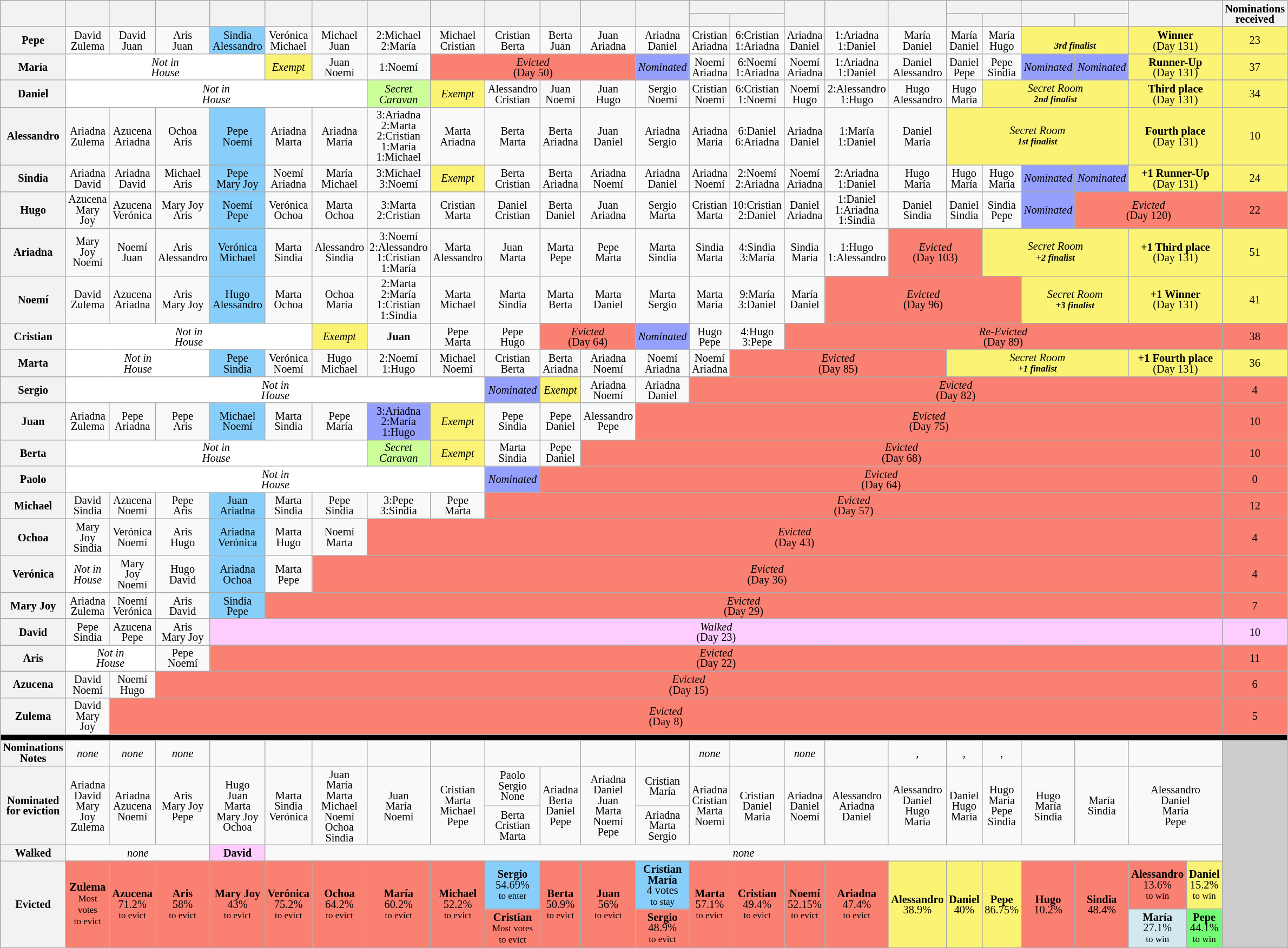<table class="wikitable" style="width:100%; text-align:center; font-size:85%; line-height:13px;">
<tr>
<th rowspan=2 style="width: 5%;"></th>
<th rowspan=2 style="width: 5%;"></th>
<th rowspan=2 style="width: 5%;"></th>
<th rowspan=2 style="width: 5%;"></th>
<th rowspan=2 style="width: 5%;"></th>
<th rowspan=2 style="width: 5%;"></th>
<th rowspan=2 style="width: 5%;"></th>
<th rowspan=2 style="width: 5%;"></th>
<th rowspan=2 style="width: 5%;"></th>
<th rowspan=2 style="width: 5%;"></th>
<th rowspan=2 style="width: 5%;"></th>
<th rowspan=2 style="width: 5%;"></th>
<th rowspan=2 style="width: 5%;"></th>
<th style="width: 10%;" colspan="2"></th>
<th rowspan=2 style="width: 5%;"></th>
<th rowspan=2 style="width: 5%;"></th>
<th rowspan=2 style="width: 5%;"></th>
<th style="width: 10%;" colspan="2"></th>
<th style="width: 10%;" colspan="2"></th>
<th rowspan=2 style="width: 10%;" colspan="2"></th>
<th rowspan=2 style="width: 1%;">Nominations received</th>
</tr>
<tr>
<th style="width: 5%;"></th>
<th style="width: 5%;"></th>
<th style="width: 5%;"></th>
<th style="width: 5%;"></th>
<th style="width: 5%;"></th>
<th style="width: 5%;"></th>
</tr>
<tr>
<th>Pepe</th>
<td>David<br>Zulema</td>
<td>David<br>Juan</td>
<td>Aris<br>Juan</td>
<td style="background:#87CEFA">Sindia<br>Alessandro</td>
<td>Verónica<br>Michael</td>
<td>Michael<br>Juan</td>
<td>2:Michael<br>2:María</td>
<td>Michael<br>Cristian</td>
<td>Cristian<br>Berta</td>
<td>Berta<br>Juan</td>
<td>Juan<br>Ariadna</td>
<td>Ariadna<br>Daniel</td>
<td>Cristian<br>Ariadna</td>
<td>6:Cristian<br>1:Ariadna</td>
<td>Ariadna<br>Daniel</td>
<td>1:Ariadna<br>1:Daniel</td>
<td>María<br>Daniel</td>
<td>María<br>Daniel</td>
<td>María<br>Hugo</td>
<td colspan="2" style="background:#FBF373;"> <br> <small><strong><em>3rd finalist</em></strong></small></td>
<td colspan="2" style="background:#FBF373;"><strong>Winner</strong><br>(Day 131)</td>
<td style="background:#FBF373;">23</td>
</tr>
<tr>
<th>María</th>
<td colspan="4" style="background:#fff;"><em>Not in<br>House</em></td>
<td style="background:#FBF373"><em>Exempt</em></td>
<td>Juan<br>Noemí</td>
<td>1:Noemí</td>
<td colspan="4" style="background:salmon;"><em>Evicted</em><br>(Day 50)</td>
<td style="background:#959ffd;"><em>Nominated</em></td>
<td>Noemí<br>Ariadna</td>
<td>6:Noemí<br>1:Ariadna</td>
<td>Noemí<br>Ariadna</td>
<td>1:Ariadna<br>1:Daniel</td>
<td>Daniel<br>Alessandro</td>
<td>Daniel<br>Pepe</td>
<td>Pepe<br>Sindia</td>
<td style="background:#959ffd;"><em>Nominated</em></td>
<td style="background:#959ffd;"><em>Nominated</em></td>
<td colspan="2" style="background:#FBF373;"><strong>Runner-Up</strong><br>(Day 131)</td>
<td style="background:#FBF373;">37</td>
</tr>
<tr>
<th>Daniel</th>
<td colspan="6" style="background:#fff;"><em>Not in<br>House</em></td>
<td style="background:#CCFF99"><em>Secret<br>Caravan</em></td>
<td style="background:#FBF373"><em>Exempt</em></td>
<td>Alessandro<br>Cristian</td>
<td>Juan<br>Noemí</td>
<td>Juan<br>Hugo</td>
<td>Sergio<br>Noemí</td>
<td>Cristian<br>Noemí</td>
<td>6:Cristian<br>1:Noemí</td>
<td>Noemí<br>Hugo</td>
<td>2:Alessandro<br>1:Hugo</td>
<td>Hugo<br>Alessandro</td>
<td>Hugo<br>María</td>
<td colspan="3" style="background:#FBF373;"><em>Secret Room</em> <br> <small><strong><em>2nd finalist</em></strong></small></td>
<td colspan="2" style="background:#FBF373;"><strong>Third place</strong><br>(Day 131)</td>
<td style="background:#FBF373;">34</td>
</tr>
<tr>
<th>Alessandro</th>
<td>Ariadna<br>Zulema</td>
<td>Azucena<br>Ariadna</td>
<td>Ochoa<br>Aris</td>
<td style="background:#87CEFA">Pepe<br>Noemí</td>
<td>Ariadna<br>Marta</td>
<td>Ariadna<br>María</td>
<td>3:Ariadna<br>2:Marta<br>2:Cristian<br>1:María<br>1:Michael</td>
<td>Marta<br>Ariadna</td>
<td>Berta<br>Marta</td>
<td>Berta<br>Ariadna</td>
<td>Juan<br>Daniel</td>
<td>Ariadna<br>Sergio</td>
<td>Ariadna<br>María</td>
<td>6:Daniel<br>6:Ariadna</td>
<td>Ariadna<br>Daniel</td>
<td>1:María<br>1:Daniel</td>
<td>Daniel<br>María</td>
<td colspan="4" style="background:#FBF373;"><em>Secret Room</em> <br> <small><strong><em>1st finalist</em></strong></small></td>
<td colspan="2" style="background:#FBF373;"><strong>Fourth place</strong><br>(Day 131)</td>
<td style="background:#FBF373;">10</td>
</tr>
<tr>
<th>Sindia</th>
<td>Ariadna<br>David</td>
<td>Ariadna<br>David</td>
<td>Michael<br>Aris</td>
<td style="background:#87CEFA">Pepe<br>Mary Joy</td>
<td>Noemí<br>Ariadna</td>
<td>María<br>Michael</td>
<td>3:Michael<br>3:Noemí</td>
<td style="background:#FBF373"><em>Exempt</em></td>
<td>Berta<br>Cristian</td>
<td>Berta<br>Ariadna</td>
<td>Ariadna<br>Noemí</td>
<td>Ariadna<br>Daniel</td>
<td>Ariadna<br>Noemí</td>
<td>2:Noemí<br>2:Ariadna</td>
<td>Noemí<br>Ariadna</td>
<td>2:Ariadna<br>1:Daniel</td>
<td>Hugo<br>María</td>
<td>Hugo<br>María</td>
<td>Hugo<br>María</td>
<td style="background:#959ffd;"><em>Nominated</em></td>
<td style="background:#959ffd;"><em>Nominated</em></td>
<td colspan="2" style="background:#FBF373;"><strong>+1 Runner-Up</strong><br>(Day 131)</td>
<td style="background:#FBF373;">24</td>
</tr>
<tr>
<th>Hugo</th>
<td>Azucena<br>Mary Joy</td>
<td>Azucena<br>Verónica</td>
<td>Mary Joy<br>Aris</td>
<td style="background:#87CEFA">Noemí<br>Pepe</td>
<td>Verónica<br>Ochoa</td>
<td>Marta<br>Ochoa</td>
<td>3:Marta<br>2:Cristian</td>
<td>Cristian<br>Marta</td>
<td>Daniel<br>Cristian</td>
<td>Berta<br>Daniel</td>
<td>Juan<br>Ariadna</td>
<td>Sergio<br>Marta</td>
<td>Cristian<br>Marta</td>
<td>10:Cristian<br>2:Daniel</td>
<td>Daniel<br>Ariadna</td>
<td>1:Daniel<br>1:Ariadna<br>1:Sindia</td>
<td>Daniel<br>Sindia</td>
<td>Daniel<br>Sindia</td>
<td>Sindia<br>Pepe</td>
<td style="background:#959ffd;"><em>Nominated</em></td>
<td colspan="3" style="background:salmon;"><em>Evicted</em><br>(Day 120)</td>
<td style="background:salmon;">22</td>
</tr>
<tr>
<th>Ariadna</th>
<td>Mary Joy<br>Noemí</td>
<td>Noemí<br>Juan</td>
<td>Aris<br>Alessandro</td>
<td style="background:#87CEFA">Verónica<br>Michael</td>
<td>Marta<br>Sindia</td>
<td>Alessandro<br>Sindia</td>
<td>3:Noemí<br>2:Alessandro<br>1:Cristian<br>1:María</td>
<td>Marta<br>Alessandro</td>
<td>Juan<br>Marta</td>
<td>Marta<br>Pepe</td>
<td>Pepe<br>Marta</td>
<td>Marta<br>Sindia</td>
<td>Sindia<br>Marta</td>
<td>4:Sindia<br>3:María</td>
<td>Sindia<br>María</td>
<td>1:Hugo<br>1:Alessandro</td>
<td colspan="2" style="background:salmon;"><em>Evicted</em><br>(Day 103)</td>
<td colspan="3" style="background:#FBF373;"><em>Secret Room</em> <br> <small><strong><em>+2 finalist</em></strong></small></td>
<td colspan="2" style="background:#FBF373;"><strong>+1 Third place</strong><br>(Day 131)</td>
<td style="background:#FBF373;">51</td>
</tr>
<tr>
<th>Noemí</th>
<td>David<br>Zulema</td>
<td>Azucena<br>Ariadna</td>
<td>Aris<br>Mary Joy</td>
<td style="background:#87CEFA">Hugo<br>Alessandro</td>
<td>Marta<br>Ochoa</td>
<td>Ochoa<br>María</td>
<td>2:Marta<br>2:María<br>1:Cristian<br>1:Sindia</td>
<td>Marta<br>Michael</td>
<td>Marta<br>Sindia</td>
<td>Marta<br>Berta</td>
<td>Marta<br>Daniel</td>
<td>Marta<br>Sergio</td>
<td>Marta<br>María</td>
<td>9:María<br>3:Daniel</td>
<td>María<br>Daniel</td>
<td colspan="4" style="background:salmon;"><em>Evicted</em><br>(Day 96)</td>
<td colspan="2" style="background:#FBF373;"><em>Secret Room</em> <br> <small><strong><em>+3 finalist</em></strong></small></td>
<td colspan="2" style="background:#FBF373;"><strong>+1 Winner</strong><br>(Day 131)</td>
<td style="background:#FBF373;">41</td>
</tr>
<tr>
<th>Cristian</th>
<td colspan="5" style="background:#fff;"><em>Not in<br>House</em></td>
<td style="background:#FBF373"><em>Exempt</em></td>
<td><strong>Juan</strong></td>
<td>Pepe<br>Marta</td>
<td>Pepe<br>Hugo</td>
<td colspan="2" style="background:salmon;"><em>Evicted</em><br>(Day 64)</td>
<td style="background:#959ffd;"><em>Nominated</em></td>
<td>Hugo<br>Pepe</td>
<td>4:Hugo<br>3:Pepe</td>
<td colspan="9" style="background:salmon;"><em>Re-Evicted</em><br>(Day 89)</td>
<td style="background:salmon;">38</td>
</tr>
<tr>
<th>Marta</th>
<td colspan="3" style="background:#fff;"><em>Not in<br>House</em></td>
<td style="background:#87CEFA">Pepe<br>Sindia</td>
<td>Verónica<br>Noemí</td>
<td>Hugo<br>Michael</td>
<td>2:Noemí<br>1:Hugo</td>
<td>Michael<br>Noemí</td>
<td>Cristian<br>Berta</td>
<td>Berta<br>Ariadna</td>
<td>Ariadna<br>Noemí</td>
<td>Noemí<br>Ariadna</td>
<td>Noemí<br>Ariadna</td>
<td colspan="4" style="background:salmon;"><em>Evicted</em><br>(Day 85)</td>
<td colspan="4" style="background:#FBF373;"><em>Secret Room</em> <br> <small><strong><em>+1 finalist</em></strong></small></td>
<td colspan="2" style="background:#FBF373;"><strong>+1 Fourth place</strong><br>(Day 131)</td>
<td style="background:#FBF373;">36</td>
</tr>
<tr>
<th>Sergio</th>
<td colspan="8" style="background:#fff;"><em>Not in<br>House</em></td>
<td style="background:#959ffd;"><em>Nominated</em></td>
<td style="background:#FBF373"><em>Exempt</em></td>
<td>Ariadna<br>Noemí</td>
<td>Ariadna<br>Daniel</td>
<td colspan="11" style="background:salmon;"><em>Evicted</em><br>(Day 82)</td>
<td style="background:salmon;">4</td>
</tr>
<tr>
<th>Juan</th>
<td>Ariadna<br>Zulema</td>
<td>Pepe<br>Ariadna</td>
<td>Pepe<br>Aris</td>
<td style="background:#87CEFA">Michael<br>Noemí</td>
<td>Marta<br>Sindia</td>
<td>Pepe<br>María</td>
<td style="background:#959ffd;">3:Ariadna<br>2:María<br>1:Hugo</td>
<td style="background:#FBF373"><em>Exempt</em></td>
<td>Pepe<br>Sindia</td>
<td>Pepe<br>Daniel</td>
<td>Alessandro<br>Pepe</td>
<td colspan="12" style="background:salmon;"><em>Evicted</em><br>(Day 75)</td>
<td style="background:salmon;">10</td>
</tr>
<tr>
<th>Berta</th>
<td colspan="6" style="background:#fff;"><em>Not in<br>House</em></td>
<td style="background:#CCFF99"><em>Secret<br>Caravan</em></td>
<td style="background:#FBF373"><em>Exempt</em></td>
<td>Marta<br>Sindia</td>
<td>Pepe<br>Daniel</td>
<td colspan="13" style="background:salmon;"><em>Evicted</em><br>(Day 68)</td>
<td style="background:salmon;">10</td>
</tr>
<tr>
<th>Paolo</th>
<td colspan="8" style="background:#fff;"><em>Not in<br>House</em></td>
<td style="background:#959ffd;"><em>Nominated</em></td>
<td colspan="14" style="background:salmon;"><em>Evicted</em><br>(Day 64)</td>
<td style="background:salmon;">0</td>
</tr>
<tr>
<th>Michael</th>
<td>David<br>Sindia</td>
<td>Azucena<br>Noemí</td>
<td>Pepe<br>Aris</td>
<td style="background:#87CEFA">Juan<br>Ariadna</td>
<td>Marta<br>Sindia</td>
<td>Pepe<br>Sindia</td>
<td>3:Pepe<br>3:Sindia</td>
<td>Pepe<br>Marta</td>
<td colspan="15" style="background:salmon;"><em>Evicted</em><br>(Day 57)</td>
<td style="background:salmon;">12</td>
</tr>
<tr>
<th>Ochoa</th>
<td>Mary Joy<br>Sindia</td>
<td>Verónica<br>Noemí</td>
<td>Aris<br>Hugo</td>
<td style="background:#87CEFA">Ariadna<br>Verónica</td>
<td>Marta<br>Hugo</td>
<td>Noemí<br>Marta</td>
<td colspan="17" style="background:salmon;"><em>Evicted</em><br>(Day 43)</td>
<td style="background:salmon;">4</td>
</tr>
<tr>
<th>Verónica</th>
<td style="background:#fff;"><em>Not in<br>House</em></td>
<td>Mary Joy<br>Noemí</td>
<td>Hugo<br>David</td>
<td style="background:#87CEFA">Ariadna<br>Ochoa</td>
<td>Marta<br>Pepe</td>
<td colspan="18" style="background:salmon;"><em>Evicted</em><br>(Day 36)</td>
<td style="background:salmon;">4</td>
</tr>
<tr>
<th>Mary Joy</th>
<td>Ariadna<br>Zulema</td>
<td>Noemí<br>Verónica</td>
<td>Aris<br>David</td>
<td style="background:#87CEFA">Sindia<br>Pepe</td>
<td colspan="19" style="background:salmon;"><em>Evicted</em><br>(Day 29)</td>
<td style="background:salmon;">7</td>
</tr>
<tr>
<th>David</th>
<td>Pepe<br>Sindia</td>
<td>Azucena<br>Pepe</td>
<td>Aris<br>Mary Joy</td>
<td style="background:#ffccff;" colspan="20"><em>Walked</em><br>(Day 23)</td>
<td style="background:#ffccff">10</td>
</tr>
<tr>
<th>Aris</th>
<td colspan="2" style="background:#fff;"><em>Not in<br>House</em></td>
<td>Pepe<br>Noemí</td>
<td colspan="20" style="background:salmon;"><em>Evicted</em><br>(Day 22)</td>
<td style="background:salmon;">11</td>
</tr>
<tr>
<th>Azucena</th>
<td>David<br>Noemí</td>
<td>Noemí<br>Hugo</td>
<td colspan="21" style="background:salmon;"><em>Evicted</em><br>(Day 15)</td>
<td style="background:salmon;">6</td>
</tr>
<tr>
<th>Zulema</th>
<td>David<br>Mary Joy</td>
<td colspan="22" style="background:salmon;"><em>Evicted</em><br>(Day 8)</td>
<td style="background:salmon;">5</td>
</tr>
<tr>
<th style="background:#000000;" colspan="25"></th>
</tr>
<tr>
<th>Nominations Notes</th>
<td><em>none</em></td>
<td><em>none</em></td>
<td><em>none</em></td>
<td><em></em></td>
<td><em></em></td>
<td><em></em></td>
<td><em></em></td>
<td><em></em></td>
<td colspan="2"><em></em></td>
<td><em></em></td>
<td><em></em></td>
<td><em>none</em></td>
<td><em></em></td>
<td><em>none</em></td>
<td><em></em></td>
<td><em>, </em></td>
<td><em>, </em></td>
<td>, </td>
<td><em></em></td>
<td><em></em></td>
<td colspan="2"></td>
<td rowspan="10" style="background:#CCCCCC"></td>
</tr>
<tr>
<th rowspan=2>Nominated<br>for eviction</th>
<td rowspan=2>Ariadna<br>David<br>Mary Joy<br>Zulema</td>
<td rowspan=2>Ariadna<br>Azucena<br>Noemí</td>
<td rowspan=2>Aris<br>Mary Joy<br>Pepe</td>
<td rowspan=2>Hugo<br>Juan<br>Marta<br>Mary Joy<br>Ochoa</td>
<td rowspan=2>Marta<br>Sindia<br>Verónica</td>
<td rowspan=2>Juan<br>María<br>Marta<br>Michael<br>Noemí<br>Ochoa<br>Sindia</td>
<td rowspan=2>Juan<br>María<br>Noemí</td>
<td rowspan=2>Cristian<br>Marta<br>Michael<br>Pepe</td>
<td>Paolo<br>Sergio<br>None</td>
<td rowspan=2>Ariadna<br>Berta<br>Daniel<br>Pepe</td>
<td rowspan=2>Ariadna<br>Daniel<br>Juan<br>Marta<br>Noemí<br>Pepe</td>
<td>Cristian<br>María</td>
<td rowspan=2>Ariadna<br>Cristian<br>Marta<br>Noemí</td>
<td rowspan=2>Cristian<br>Daniel<br>María</td>
<td rowspan=2>Ariadna<br>Daniel<br>Noemí</td>
<td rowspan=2>Alessandro<br>Ariadna<br>Daniel</td>
<td rowspan=2>Alessandro<br>Daniel<br>Hugo<br>María</td>
<td rowspan=2>Daniel<br>Hugo<br>María</td>
<td rowspan=2>Hugo<br>María<br>Pepe<br>Sindia</td>
<td rowspan=2>Hugo<br>María<br>Sindia</td>
<td rowspan=2>María<br>Sindia</td>
<td colspan="2" rowspan=2>Alessandro<br>Daniel<br>María<br>Pepe</td>
</tr>
<tr>
<td>Berta<br>Cristian<br>Marta</td>
<td>Ariadna<br>Marta<br>Sergio</td>
</tr>
<tr>
<th>Walked</th>
<td colspan="3"><em>none</em></td>
<td style="background:#fcf;"><strong>David</strong></td>
<td colspan="19"><em>none</em></td>
</tr>
<tr>
<th rowspan="2">Evicted</th>
<td style="background:salmon;" rowspan="2"><strong>Zulema</strong><br><small>Most votes<br>to evict<br></small></td>
<td style="background:salmon;" rowspan="2"><strong>Azucena</strong><br>71.2%<br><small>to evict<br></small></td>
<td style="background:salmon;" rowspan="2"><strong>Aris</strong><br>58%<br><small>to evict<br></small></td>
<td style="background:salmon;" rowspan="2"><strong>Mary Joy</strong><br>43%<br><small>to evict</small></td>
<td style="background:salmon;" rowspan="2"><strong>Verónica</strong><br>75.2%<br><small>to evict</small></td>
<td style="background:salmon;" rowspan="2"><strong>Ochoa</strong><br>64.2%<br><small>to evict</small></td>
<td style="background:salmon;" rowspan="2"><strong>María</strong><br>60.2%<br><small>to evict<br></small></td>
<td style="background:salmon;" rowspan="2"><strong>Michael</strong><br>52.2%<br><small>to evict</small></td>
<td style="background:#87CEFA;"><strong>Sergio</strong><br>54.69%<br><small>to enter</small></td>
<td style="background:salmon;" rowspan="2"><strong>Berta</strong><br>50.9%<br><small>to evict</small></td>
<td style="background:salmon;" rowspan="2"><strong>Juan</strong><br>56%<br><small>to evict</small></td>
<td style="background:#87CEFA;"><strong>Cristian<br>María</strong><br>4 votes<br><small>to stay</small></td>
<td style="background:salmon;" rowspan="2"><strong>Marta</strong><br>57.1%<br><small>to evict</small></td>
<td style="background:salmon;" rowspan="2"><strong>Cristian</strong><br>49.4%<br><small>to evict</small></td>
<td style="background:salmon;" rowspan="2"><strong>Noemí</strong><br>52.15%<br><small>to evict</small></td>
<td style="background:salmon;" rowspan="2"><strong>Ariadna</strong><br>47.4%<br><small>to evict</small></td>
<td style="background:#FBF373;" rowspan="2"><strong>Alessandro</strong><br>38.9%<br><small></small></td>
<td style="background:#FBF373;" rowspan="2"><strong>Daniel</strong><br>40%<br><small></small></td>
<td style="background:#FBF373;" rowspan="2"><strong>Pepe</strong><br>86.75%<br><small></small></td>
<td style="background:salmon;" rowspan="2"><strong>Hugo</strong><br>10.2%<br><small></small></td>
<td style="background:salmon;" rowspan="2"><strong>Sindia</strong><br>48.4%<br><small></small></td>
<td style="background:salmon;"><strong>Alessandro</strong><br>13.6%<br><small>to win</small></td>
<td style="background:#FBF373;"><strong>Daniel</strong><br>15.2%<br><small>to win</small></td>
</tr>
<tr>
<td style="background:salmon;"><strong>Cristian</strong><br><small>Most votes<br>to evict</small></td>
<td style="background:salmon;"><strong>Sergio</strong><br>48.9%<br><small>to evict</small></td>
<td style="background:#D1E8EF;"><strong>María</strong><br>27.1%<br><small>to win</small></td>
<td style="background:#73FB76;"><strong>Pepe</strong><br>44.1%<br><small>to win</small></td>
</tr>
<tr>
</tr>
</table>
